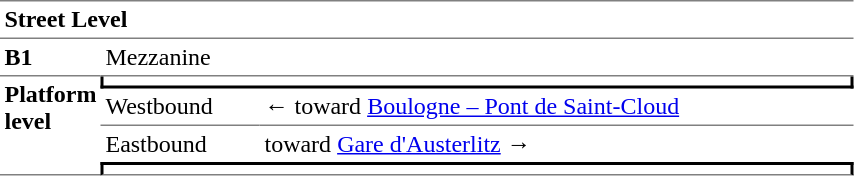<table cellspacing="0" cellpadding="3" border="0">
<tr>
<td colspan="3" data-darkreader-inline-border-bottom="" data-darkreader-inline-border-top="" style="border-bottom:solid 1px gray;border-top:solid 1px gray;" width="50" valign="top"><strong>Street Level</strong></td>
</tr>
<tr>
<td data-darkreader-inline-border-bottom="" style="border-bottom:solid 1px gray;" width="50" valign="top"><strong>B1</strong></td>
<td colspan="2" data-darkreader-inline-border-bottom="" style="border-bottom:solid 1px gray;" width="100" valign="top">Mezzanine</td>
</tr>
<tr>
<td rowspan="4" data-darkreader-inline-border-bottom="" style="border-bottom:solid 1px gray;" width="50" valign="top"><strong>Platform level</strong></td>
<td colspan="2" data-darkreader-inline-border-bottom="" data-darkreader-inline-border-left="" data-darkreader-inline-border-right="" style="border-right:solid 2px black;border-left:solid 2px black;border-bottom:solid 2px black;text-align:center;"></td>
</tr>
<tr>
<td data-darkreader-inline-border-bottom="" style="border-bottom:solid 1px gray;" width="100">Westbound</td>
<td data-darkreader-inline-border-bottom="" style="border-bottom:solid 1px gray;" width="390">←   toward <a href='#'>Boulogne – Pont de Saint-Cloud</a> </td>
</tr>
<tr>
<td>Eastbound</td>
<td>   toward <a href='#'>Gare d'Austerlitz</a>  →</td>
</tr>
<tr>
<td colspan="2" data-darkreader-inline-border-bottom="" data-darkreader-inline-border-left="" data-darkreader-inline-border-right="" data-darkreader-inline-border-top="" style="border-top:solid 2px black;border-right:solid 2px black;border-left:solid 2px black;border-bottom:solid 1px gray;text-align:center;"></td>
</tr>
</table>
